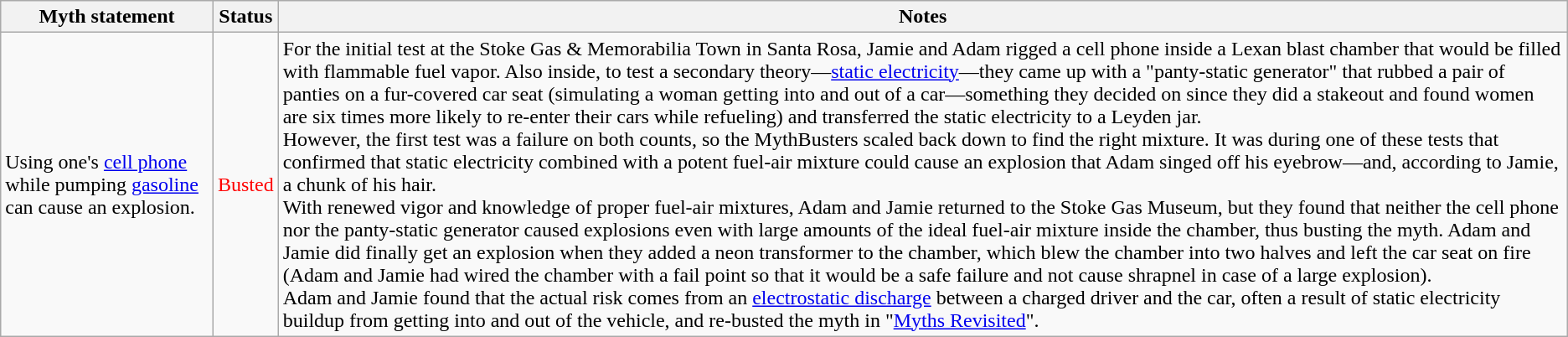<table class="wikitable">
<tr>
<th>Myth statement</th>
<th>Status</th>
<th>Notes</th>
</tr>
<tr>
<td>Using one's <a href='#'>cell phone</a> while pumping <a href='#'>gasoline</a> can cause an explosion.</td>
<td style="color:red">Busted</td>
<td>For the initial test at the Stoke Gas & Memorabilia Town in Santa Rosa, Jamie and Adam rigged a cell phone inside a Lexan blast chamber that would be filled with flammable fuel vapor. Also inside, to test a secondary theory—<a href='#'>static electricity</a>—they came up with a "panty-static generator" that rubbed a pair of panties on a fur-covered car seat (simulating a woman getting into and out of a car—something they decided on since they did a stakeout and found women are six times more likely to re-enter their cars while refueling) and transferred the static electricity to a Leyden jar.<br>However, the first test was a failure on both counts, so the MythBusters scaled back down to find the right mixture. It was during one of these tests that confirmed that static electricity combined with a potent fuel-air mixture could cause an explosion that Adam singed off his eyebrow—and, according to Jamie, a chunk of his hair.<br>With renewed vigor and knowledge of proper fuel-air mixtures, Adam and Jamie returned to the Stoke Gas Museum, but they found that neither the cell phone nor the panty-static generator caused explosions even with large amounts of the ideal fuel-air mixture inside the chamber, thus busting the myth. Adam and Jamie did finally get an explosion when they added a neon transformer to the chamber, which blew the chamber into two halves and left the car seat on fire (Adam and Jamie had wired the chamber with a fail point so that it would be a safe failure and not cause shrapnel in case of a large explosion).<br>Adam and Jamie found that the actual risk comes from an <a href='#'>electrostatic discharge</a> between a charged driver and the car, often a result of static electricity buildup from getting into and out of the vehicle, and re-busted the myth in "<a href='#'>Myths Revisited</a>".</td>
</tr>
</table>
